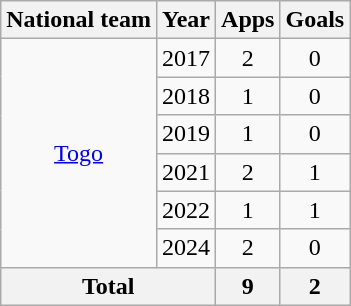<table class="wikitable" style="text-align:center">
<tr>
<th>National team</th>
<th>Year</th>
<th>Apps</th>
<th>Goals</th>
</tr>
<tr>
<td rowspan="6"><a href='#'>Togo</a></td>
<td>2017</td>
<td>2</td>
<td>0</td>
</tr>
<tr>
<td>2018</td>
<td>1</td>
<td>0</td>
</tr>
<tr>
<td>2019</td>
<td>1</td>
<td>0</td>
</tr>
<tr>
<td>2021</td>
<td>2</td>
<td>1</td>
</tr>
<tr>
<td>2022</td>
<td>1</td>
<td>1</td>
</tr>
<tr>
<td>2024</td>
<td>2</td>
<td>0</td>
</tr>
<tr>
<th colspan="2">Total</th>
<th>9</th>
<th>2</th>
</tr>
</table>
